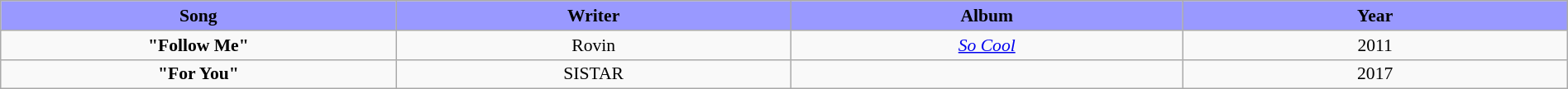<table class="wikitable" style="margin:0.5em auto; clear:both; font-size:.9em; text-align:center; width:100%">
<tr>
<th style="width:500px; background:#99f;">Song</th>
<th style="width:500px; background:#99f;">Writer</th>
<th style="width:500px; background:#99f;">Album</th>
<th style="width:500px; background:#99f;">Year</th>
</tr>
<tr>
<td><strong>"Follow Me"</strong></td>
<td>Rovin</td>
<td><em><a href='#'>So Cool</a></em></td>
<td>2011</td>
</tr>
<tr>
<td><strong>"For You"</strong></td>
<td>SISTAR</td>
<td></td>
<td>2017</td>
</tr>
</table>
